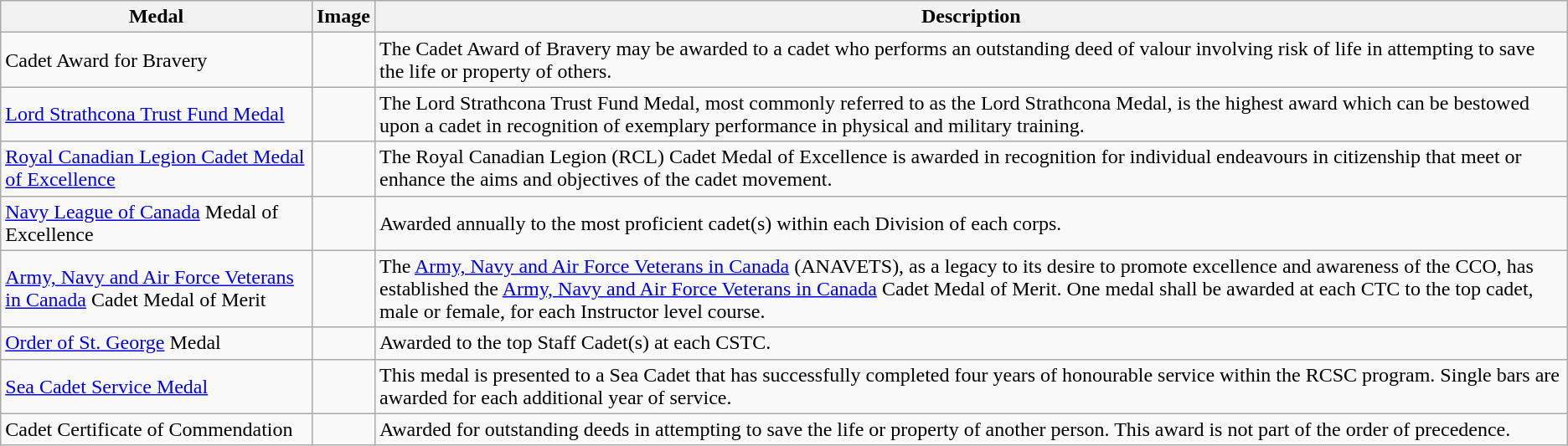<table class="wikitable">
<tr>
<th>Medal</th>
<th>Image</th>
<th>Description</th>
</tr>
<tr>
<td>Cadet Award for Bravery</td>
<td></td>
<td>The Cadet Award of Bravery may be awarded to a cadet who performs an outstanding deed of valour involving risk of life in attempting to save the life or property of others.</td>
</tr>
<tr>
<td><a href='#'>Lord Strathcona Trust Fund Medal</a></td>
<td></td>
<td>The Lord Strathcona Trust Fund Medal, most commonly referred to as the Lord Strathcona Medal, is the highest award which can be bestowed upon a cadet in recognition of exemplary performance in physical and military training.</td>
</tr>
<tr>
<td><a href='#'>Royal Canadian Legion Cadet Medal of Excellence</a></td>
<td></td>
<td>The Royal Canadian Legion (RCL) Cadet Medal of Excellence is awarded in recognition for individual endeavours in citizenship that meet or enhance the aims and objectives of the cadet movement.</td>
</tr>
<tr>
<td><a href='#'>Navy League of Canada</a> Medal of Excellence</td>
<td></td>
<td>Awarded annually to the most proficient cadet(s) within each Division of each corps.</td>
</tr>
<tr>
<td><a href='#'>Army, Navy and Air Force Veterans in Canada</a> Cadet Medal of Merit</td>
<td></td>
<td>The <a href='#'>Army, Navy and Air Force Veterans in Canada</a> (ANAVETS), as a legacy to its desire to promote excellence and awareness of the CCO, has established the <a href='#'>Army, Navy and Air Force Veterans in Canada</a> Cadet Medal of Merit. One medal shall be awarded at each CTC to the top cadet, male or female, for each Instructor level course.</td>
</tr>
<tr>
<td><a href='#'>Order of St. George</a> Medal</td>
<td></td>
<td>Awarded to the top Staff Cadet(s) at each CSTC.</td>
</tr>
<tr>
<td><a href='#'>Sea Cadet Service Medal</a></td>
<td></td>
<td>This medal is presented to a Sea Cadet that has successfully completed four years of honourable service within the RCSC program. Single bars are awarded for each additional year of service.</td>
</tr>
<tr>
<td>Cadet Certificate of Commendation</td>
<td></td>
<td>Awarded for outstanding deeds in attempting to save the life or property of another person. This award is not part of the order of precedence.</td>
</tr>
</table>
